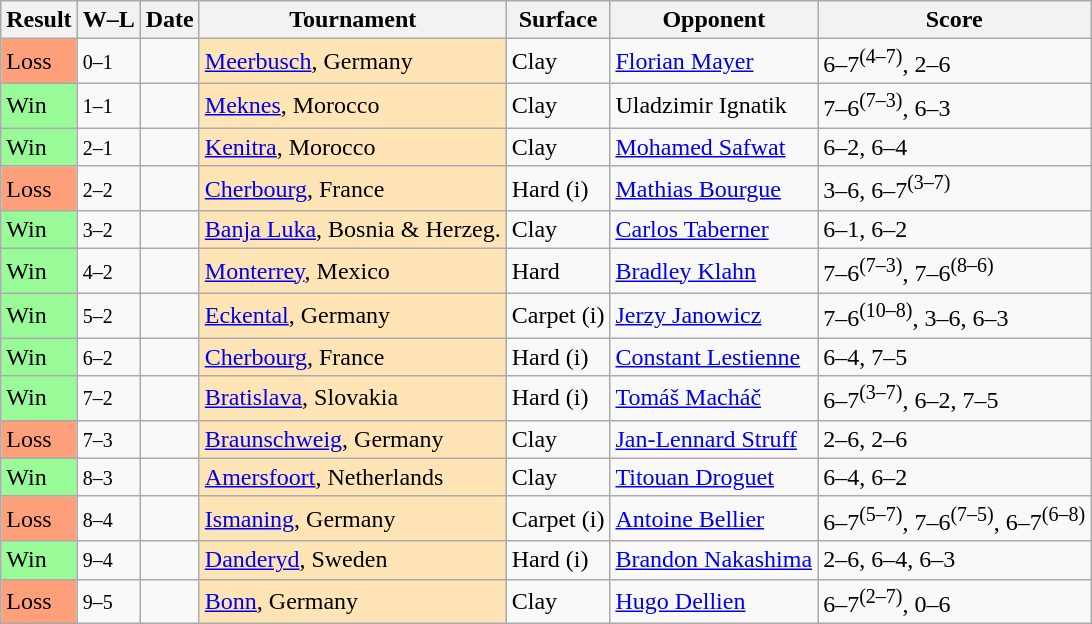<table class="sortable wikitable nowrap">
<tr>
<th>Result</th>
<th class="unsortable">W–L</th>
<th>Date</th>
<th>Tournament</th>
<th>Surface</th>
<th>Opponent</th>
<th class="unsortable">Score</th>
</tr>
<tr>
<td bgcolor=FFA07A>Loss</td>
<td><small>0–1</small></td>
<td><a href='#'></a></td>
<td style="background:moccasin;"><a href='#'>Meerbusch</a>, Germany</td>
<td>Clay</td>
<td> <a href='#'>Florian Mayer</a></td>
<td>6–7<sup>(4–7)</sup>, 2–6</td>
</tr>
<tr>
<td bgcolor=98FB98>Win</td>
<td><small>1–1</small></td>
<td><a href='#'></a></td>
<td style="background:moccasin;"><a href='#'>Meknes</a>, Morocco</td>
<td>Clay</td>
<td> Uladzimir Ignatik</td>
<td>7–6<sup>(7–3)</sup>, 6–3</td>
</tr>
<tr>
<td bgcolor=98FB98>Win</td>
<td><small>2–1</small></td>
<td><a href='#'></a></td>
<td style="background:moccasin;"><a href='#'>Kenitra</a>, Morocco</td>
<td>Clay</td>
<td> <a href='#'>Mohamed Safwat</a></td>
<td>6–2, 6–4</td>
</tr>
<tr>
<td bgcolor=FFA07A>Loss</td>
<td><small>2–2</small></td>
<td><a href='#'></a></td>
<td style="background:moccasin;"><a href='#'>Cherbourg</a>, France</td>
<td>Hard (i)</td>
<td> <a href='#'>Mathias Bourgue</a></td>
<td>3–6, 6–7<sup>(3–7)</sup></td>
</tr>
<tr>
<td bgcolor=98FB98>Win</td>
<td><small>3–2</small></td>
<td><a href='#'></a></td>
<td style="background:moccasin;"><a href='#'>Banja Luka</a>, Bosnia & Herzeg.</td>
<td>Clay</td>
<td> <a href='#'>Carlos Taberner</a></td>
<td>6–1, 6–2</td>
</tr>
<tr>
<td bgcolor=98FB98>Win</td>
<td><small>4–2</small></td>
<td><a href='#'></a></td>
<td style="background:moccasin;"><a href='#'>Monterrey</a>, Mexico</td>
<td>Hard</td>
<td> <a href='#'>Bradley Klahn</a></td>
<td>7–6<sup>(7–3)</sup>, 7–6<sup>(8–6)</sup></td>
</tr>
<tr>
<td bgcolor=98FB98>Win</td>
<td><small>5–2</small></td>
<td><a href='#'></a></td>
<td style="background:moccasin;"><a href='#'>Eckental</a>, Germany</td>
<td>Carpet (i)</td>
<td> <a href='#'>Jerzy Janowicz</a></td>
<td>7–6<sup>(10–8)</sup>, 3–6, 6–3</td>
</tr>
<tr>
<td bgcolor=98FB98>Win</td>
<td><small>6–2</small></td>
<td><a href='#'></a></td>
<td style="background:moccasin;"><a href='#'>Cherbourg</a>, France</td>
<td>Hard (i)</td>
<td> <a href='#'>Constant Lestienne</a></td>
<td>6–4, 7–5</td>
</tr>
<tr>
<td bgcolor=98FB98>Win</td>
<td><small>7–2</small></td>
<td><a href='#'></a></td>
<td style="background:moccasin;"><a href='#'>Bratislava</a>, Slovakia</td>
<td>Hard (i)</td>
<td> <a href='#'>Tomáš Macháč</a></td>
<td>6–7<sup>(3–7)</sup>, 6–2, 7–5</td>
</tr>
<tr>
<td bgcolor=FFA07A>Loss</td>
<td><small>7–3</small></td>
<td><a href='#'></a></td>
<td style="background:moccasin;"><a href='#'>Braunschweig</a>, Germany</td>
<td>Clay</td>
<td> <a href='#'>Jan-Lennard Struff</a></td>
<td>2–6, 2–6</td>
</tr>
<tr>
<td bgcolor=98FB98>Win</td>
<td><small>8–3</small></td>
<td><a href='#'></a></td>
<td style="background:moccasin;"><a href='#'>Amersfoort</a>, Netherlands</td>
<td>Clay</td>
<td> <a href='#'>Titouan Droguet</a></td>
<td>6–4, 6–2</td>
</tr>
<tr>
<td bgcolor=FFA07A>Loss</td>
<td><small>8–4</small></td>
<td><a href='#'></a></td>
<td style="background:moccasin;"><a href='#'>Ismaning</a>, Germany</td>
<td>Carpet (i)</td>
<td> <a href='#'>Antoine Bellier</a></td>
<td>6–7<sup>(5–7)</sup>, 7–6<sup>(7–5)</sup>, 6–7<sup>(6–8)</sup></td>
</tr>
<tr>
<td bgcolor=98FB98>Win</td>
<td><small>9–4</small></td>
<td><a href='#'></a></td>
<td style="background:moccasin;"><a href='#'>Danderyd</a>, Sweden</td>
<td>Hard (i)</td>
<td> <a href='#'>Brandon Nakashima</a></td>
<td>2–6, 6–4, 6–3</td>
</tr>
<tr>
<td bgcolor=FFA07A>Loss</td>
<td><small>9–5</small></td>
<td><a href='#'></a></td>
<td style="background:moccasin;"><a href='#'>Bonn</a>, Germany</td>
<td>Clay</td>
<td> <a href='#'>Hugo Dellien</a></td>
<td>6–7<sup>(2–7)</sup>, 0–6</td>
</tr>
</table>
